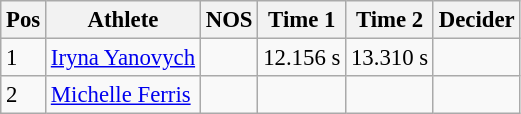<table class="wikitable" style="font-size:95%;">
<tr>
<th>Pos</th>
<th>Athlete</th>
<th>NOS</th>
<th>Time 1</th>
<th>Time 2</th>
<th>Decider</th>
</tr>
<tr>
<td>1</td>
<td><a href='#'>Iryna Yanovych</a></td>
<td></td>
<td>12.156 s</td>
<td>13.310 s</td>
<td></td>
</tr>
<tr>
<td>2</td>
<td><a href='#'>Michelle Ferris</a></td>
<td></td>
<td></td>
<td></td>
<td></td>
</tr>
</table>
